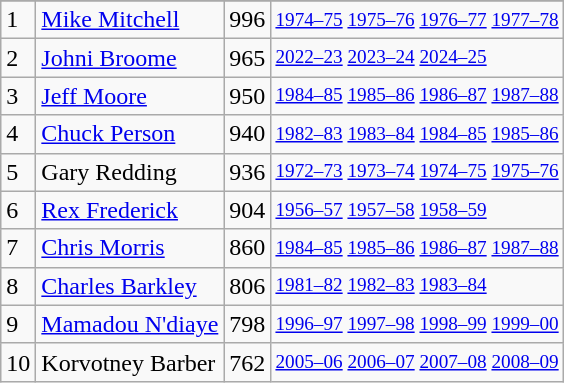<table class="wikitable">
<tr>
</tr>
<tr>
<td>1</td>
<td><a href='#'>Mike Mitchell</a></td>
<td>996</td>
<td style="font-size:80%;"><a href='#'>1974–75</a> <a href='#'>1975–76</a> <a href='#'>1976–77</a> <a href='#'>1977–78</a></td>
</tr>
<tr>
<td>2</td>
<td><a href='#'>Johni Broome</a></td>
<td>965</td>
<td style="font-size:80%;"><a href='#'>2022–23</a> <a href='#'>2023–24</a> <a href='#'>2024–25</a></td>
</tr>
<tr>
<td>3</td>
<td><a href='#'>Jeff Moore</a></td>
<td>950</td>
<td style="font-size:80%;"><a href='#'>1984–85</a> <a href='#'>1985–86</a> <a href='#'>1986–87</a> <a href='#'>1987–88</a></td>
</tr>
<tr>
<td>4</td>
<td><a href='#'>Chuck Person</a></td>
<td>940</td>
<td style="font-size:80%;"><a href='#'>1982–83</a> <a href='#'>1983–84</a> <a href='#'>1984–85</a> <a href='#'>1985–86</a></td>
</tr>
<tr>
<td>5</td>
<td>Gary Redding</td>
<td>936</td>
<td style="font-size:80%;"><a href='#'>1972–73</a> <a href='#'>1973–74</a> <a href='#'>1974–75</a> <a href='#'>1975–76</a></td>
</tr>
<tr>
<td>6</td>
<td><a href='#'>Rex Frederick</a></td>
<td>904</td>
<td style="font-size:80%;"><a href='#'>1956–57</a> <a href='#'>1957–58</a> <a href='#'>1958–59</a></td>
</tr>
<tr>
<td>7</td>
<td><a href='#'>Chris Morris</a></td>
<td>860</td>
<td style="font-size:80%;"><a href='#'>1984–85</a> <a href='#'>1985–86</a> <a href='#'>1986–87</a> <a href='#'>1987–88</a></td>
</tr>
<tr>
<td>8</td>
<td><a href='#'>Charles Barkley</a></td>
<td>806</td>
<td style="font-size:80%;"><a href='#'>1981–82</a> <a href='#'>1982–83</a> <a href='#'>1983–84</a></td>
</tr>
<tr>
<td>9</td>
<td><a href='#'>Mamadou N'diaye</a></td>
<td>798</td>
<td style="font-size:80%;"><a href='#'>1996–97</a> <a href='#'>1997–98</a> <a href='#'>1998–99</a> <a href='#'>1999–00</a></td>
</tr>
<tr>
<td>10</td>
<td>Korvotney Barber</td>
<td>762</td>
<td style="font-size:80%;"><a href='#'>2005–06</a> <a href='#'>2006–07</a> <a href='#'>2007–08</a> <a href='#'>2008–09</a></td>
</tr>
</table>
